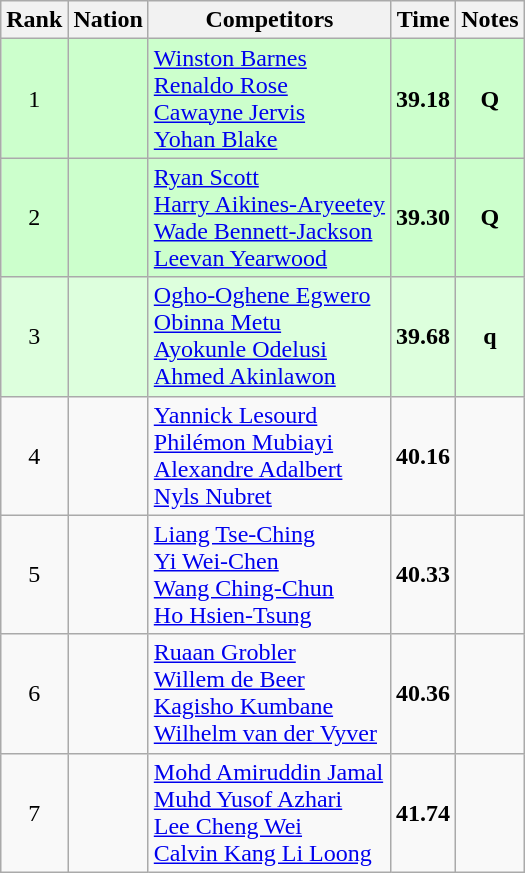<table class="wikitable sortable" style="text-align:center">
<tr>
<th>Rank</th>
<th>Nation</th>
<th>Competitors</th>
<th>Time</th>
<th>Notes</th>
</tr>
<tr bgcolor=ccffcc>
<td>1</td>
<td align=left></td>
<td align=left><a href='#'>Winston Barnes</a><br><a href='#'>Renaldo Rose</a><br><a href='#'>Cawayne Jervis</a><br><a href='#'>Yohan Blake</a></td>
<td><strong>39.18</strong></td>
<td><strong>Q</strong></td>
</tr>
<tr bgcolor=ccffcc>
<td>2</td>
<td align=left></td>
<td align=left><a href='#'>Ryan Scott</a><br><a href='#'>Harry Aikines-Aryeetey</a><br><a href='#'>Wade Bennett-Jackson</a><br><a href='#'>Leevan Yearwood</a></td>
<td><strong>39.30</strong></td>
<td><strong>Q</strong></td>
</tr>
<tr bgcolor=ddffdd>
<td>3</td>
<td align=left></td>
<td align=left><a href='#'>Ogho-Oghene Egwero</a><br><a href='#'>Obinna Metu</a><br><a href='#'>Ayokunle Odelusi</a><br><a href='#'>Ahmed Akinlawon</a></td>
<td><strong>39.68</strong></td>
<td><strong>q</strong></td>
</tr>
<tr>
<td>4</td>
<td align=left></td>
<td align=left><a href='#'>Yannick Lesourd</a><br><a href='#'>Philémon Mubiayi</a><br><a href='#'>Alexandre Adalbert</a><br><a href='#'>Nyls Nubret</a></td>
<td><strong>40.16</strong></td>
<td></td>
</tr>
<tr>
<td>5</td>
<td align=left></td>
<td align=left><a href='#'>Liang Tse-Ching</a><br><a href='#'>Yi Wei-Chen</a><br><a href='#'>Wang Ching-Chun</a><br><a href='#'>Ho Hsien-Tsung</a></td>
<td><strong>40.33</strong></td>
<td></td>
</tr>
<tr>
<td>6</td>
<td align=left></td>
<td align=left><a href='#'>Ruaan Grobler</a><br><a href='#'>Willem de Beer</a><br><a href='#'>Kagisho Kumbane</a><br><a href='#'>Wilhelm van der Vyver</a></td>
<td><strong>40.36</strong></td>
<td></td>
</tr>
<tr>
<td>7</td>
<td align=left></td>
<td align=left><a href='#'>Mohd Amiruddin Jamal</a><br><a href='#'>Muhd Yusof Azhari</a><br><a href='#'>Lee Cheng Wei</a><br><a href='#'>Calvin Kang Li Loong</a></td>
<td><strong>41.74</strong></td>
<td></td>
</tr>
</table>
